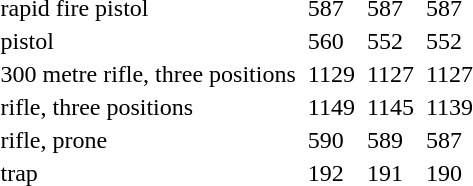<table>
<tr>
<td>rapid fire pistol<br></td>
<td></td>
<td>587</td>
<td></td>
<td>587</td>
<td></td>
<td>587</td>
</tr>
<tr>
<td>pistol<br></td>
<td></td>
<td>560</td>
<td></td>
<td>552</td>
<td></td>
<td>552</td>
</tr>
<tr>
<td>300 metre rifle, three positions<br></td>
<td></td>
<td>1129</td>
<td></td>
<td>1127</td>
<td></td>
<td>1127</td>
</tr>
<tr>
<td>rifle, three positions<br></td>
<td></td>
<td>1149</td>
<td></td>
<td>1145</td>
<td></td>
<td>1139</td>
</tr>
<tr>
<td>rifle, prone<br></td>
<td></td>
<td>590</td>
<td></td>
<td>589</td>
<td></td>
<td>587</td>
</tr>
<tr>
<td>trap <br></td>
<td></td>
<td>192</td>
<td></td>
<td>191</td>
<td></td>
<td>190</td>
</tr>
</table>
